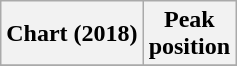<table class="wikitable plainrowheaders">
<tr>
<th>Chart (2018)</th>
<th>Peak<br>position</th>
</tr>
<tr>
</tr>
</table>
